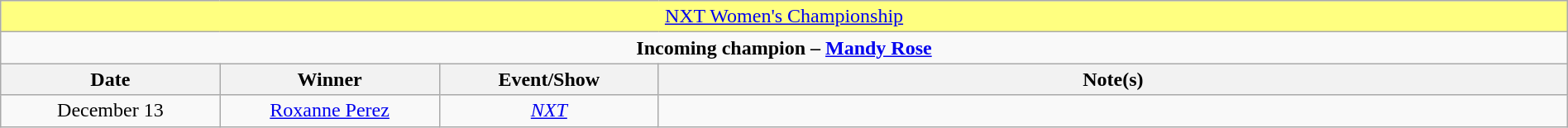<table class="wikitable" style="text-align:center; width:100%;">
<tr style="background:#FFFF80;">
<td colspan="4" style="text-align: center;"><a href='#'>NXT Women's Championship</a></td>
</tr>
<tr>
<td colspan="4" style="text-align: center;"><strong>Incoming champion – <a href='#'>Mandy Rose</a></strong></td>
</tr>
<tr>
<th width=14%>Date</th>
<th width=14%>Winner</th>
<th width=14%>Event/Show</th>
<th width=58%>Note(s)</th>
</tr>
<tr>
<td>December 13</td>
<td><a href='#'>Roxanne Perez</a></td>
<td><em><a href='#'>NXT</a></em></td>
<td></td>
</tr>
</table>
